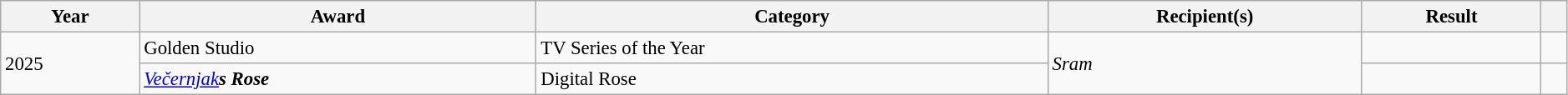<table class="wikitable sortable plainrowheaders" style="font-size:95%; width:99%;">
<tr>
<th scope="col">Year</th>
<th scope="col">Award</th>
<th scope="col">Category</th>
<th scope="col">Recipient(s)</th>
<th scope="col">Result</th>
<th scope="col" class="unsortable"></th>
</tr>
<tr>
<td rowspan="2">2025</td>
<td>Golden Studio</td>
<td>TV Series of the Year</td>
<td rowspan="2"><em>Sram</em></td>
<td></td>
<td></td>
</tr>
<tr>
<td><em><a href='#'>Večernjak</a><strong>s Rose</td>
<td>Digital Rose</td>
<td></td>
<td></td>
</tr>
</table>
